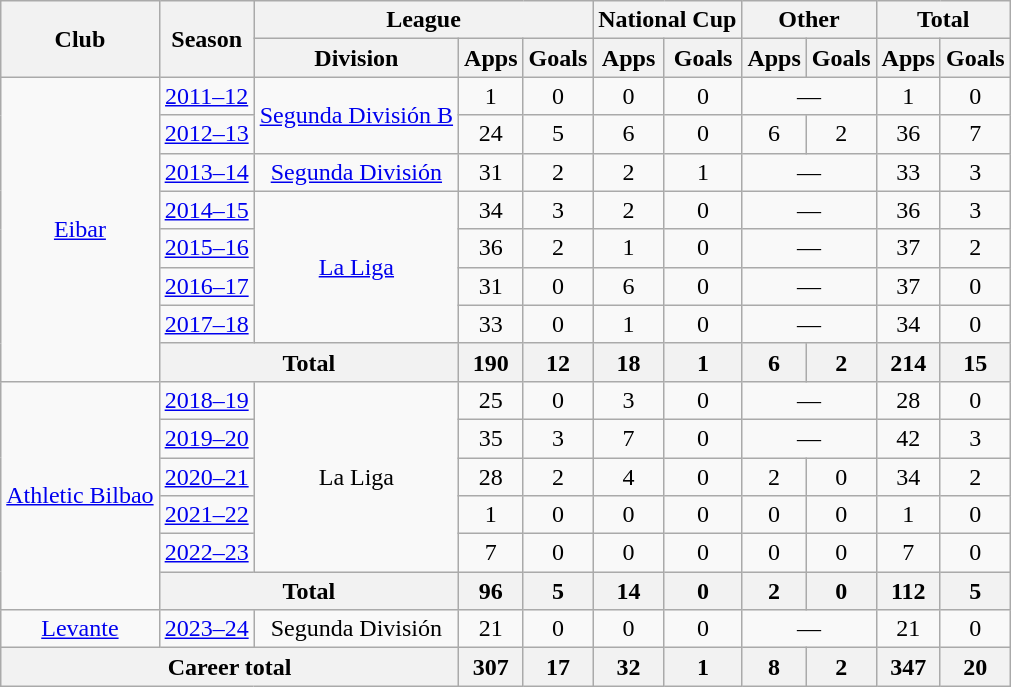<table class="wikitable" style="text-align:center">
<tr>
<th rowspan="2">Club</th>
<th rowspan="2">Season</th>
<th colspan="3">League</th>
<th colspan="2">National Cup</th>
<th colspan="2">Other</th>
<th colspan="2">Total</th>
</tr>
<tr>
<th>Division</th>
<th>Apps</th>
<th>Goals</th>
<th>Apps</th>
<th>Goals</th>
<th>Apps</th>
<th>Goals</th>
<th>Apps</th>
<th>Goals</th>
</tr>
<tr>
<td rowspan="8"><a href='#'>Eibar</a></td>
<td><a href='#'>2011–12</a></td>
<td rowspan="2"><a href='#'>Segunda División B</a></td>
<td>1</td>
<td>0</td>
<td>0</td>
<td>0</td>
<td colspan="2">—</td>
<td>1</td>
<td>0</td>
</tr>
<tr>
<td><a href='#'>2012–13</a></td>
<td>24</td>
<td>5</td>
<td>6</td>
<td>0</td>
<td>6</td>
<td>2</td>
<td>36</td>
<td>7</td>
</tr>
<tr>
<td><a href='#'>2013–14</a></td>
<td><a href='#'>Segunda División</a></td>
<td>31</td>
<td>2</td>
<td>2</td>
<td>1</td>
<td colspan="2">—</td>
<td>33</td>
<td>3</td>
</tr>
<tr>
<td><a href='#'>2014–15</a></td>
<td rowspan="4"><a href='#'>La Liga</a></td>
<td>34</td>
<td>3</td>
<td>2</td>
<td>0</td>
<td colspan="2">—</td>
<td>36</td>
<td>3</td>
</tr>
<tr>
<td><a href='#'>2015–16</a></td>
<td>36</td>
<td>2</td>
<td>1</td>
<td>0</td>
<td colspan="2">—</td>
<td>37</td>
<td>2</td>
</tr>
<tr>
<td><a href='#'>2016–17</a></td>
<td>31</td>
<td>0</td>
<td>6</td>
<td>0</td>
<td colspan="2">—</td>
<td>37</td>
<td>0</td>
</tr>
<tr>
<td><a href='#'>2017–18</a></td>
<td>33</td>
<td>0</td>
<td>1</td>
<td>0</td>
<td colspan="2">—</td>
<td>34</td>
<td>0</td>
</tr>
<tr>
<th colspan="2">Total</th>
<th>190</th>
<th>12</th>
<th>18</th>
<th>1</th>
<th>6</th>
<th>2</th>
<th>214</th>
<th>15</th>
</tr>
<tr>
<td rowspan="6"><a href='#'>Athletic Bilbao</a></td>
<td><a href='#'>2018–19</a></td>
<td rowspan="5">La Liga</td>
<td>25</td>
<td>0</td>
<td>3</td>
<td>0</td>
<td colspan="2">—</td>
<td>28</td>
<td>0</td>
</tr>
<tr>
<td><a href='#'>2019–20</a></td>
<td>35</td>
<td>3</td>
<td>7</td>
<td>0</td>
<td colspan="2">—</td>
<td>42</td>
<td>3</td>
</tr>
<tr>
<td><a href='#'>2020–21</a></td>
<td>28</td>
<td>2</td>
<td>4</td>
<td>0</td>
<td>2</td>
<td>0</td>
<td>34</td>
<td>2</td>
</tr>
<tr>
<td><a href='#'>2021–22</a></td>
<td>1</td>
<td>0</td>
<td>0</td>
<td>0</td>
<td>0</td>
<td>0</td>
<td>1</td>
<td>0</td>
</tr>
<tr>
<td><a href='#'>2022–23</a></td>
<td>7</td>
<td>0</td>
<td>0</td>
<td>0</td>
<td>0</td>
<td>0</td>
<td>7</td>
<td>0</td>
</tr>
<tr>
<th colspan="2">Total</th>
<th>96</th>
<th>5</th>
<th>14</th>
<th>0</th>
<th>2</th>
<th>0</th>
<th>112</th>
<th>5</th>
</tr>
<tr>
<td><a href='#'>Levante</a></td>
<td><a href='#'>2023–24</a></td>
<td>Segunda División</td>
<td>21</td>
<td>0</td>
<td>0</td>
<td>0</td>
<td colspan="2">—</td>
<td>21</td>
<td>0</td>
</tr>
<tr>
<th colspan="3">Career total</th>
<th>307</th>
<th>17</th>
<th>32</th>
<th>1</th>
<th>8</th>
<th>2</th>
<th>347</th>
<th>20</th>
</tr>
</table>
